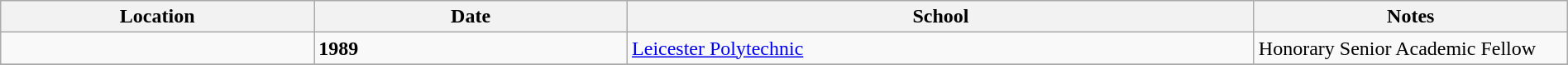<table class="wikitable" style="width:100%;">
<tr>
<th style="width:20%;">Location</th>
<th style="width:20%;">Date</th>
<th style="width:40%;">School</th>
<th style="width:20%;">Notes</th>
</tr>
<tr>
<td></td>
<td><strong>1989</strong></td>
<td><a href='#'>Leicester Polytechnic</a></td>
<td>Honorary Senior Academic Fellow</td>
</tr>
<tr>
</tr>
</table>
